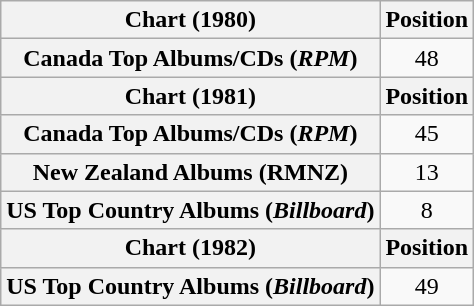<table class="wikitable plainrowheaders" style="text-align:center">
<tr>
<th scope="col">Chart (1980)</th>
<th scope="col">Position</th>
</tr>
<tr>
<th scope="row">Canada Top Albums/CDs (<em>RPM</em>)</th>
<td>48</td>
</tr>
<tr>
<th scope="col">Chart (1981)</th>
<th scope="col">Position</th>
</tr>
<tr>
<th scope="row">Canada Top Albums/CDs (<em>RPM</em>)</th>
<td>45</td>
</tr>
<tr>
<th scope="row">New Zealand Albums (RMNZ)</th>
<td>13</td>
</tr>
<tr>
<th scope="row">US Top Country Albums (<em>Billboard</em>)</th>
<td>8</td>
</tr>
<tr>
<th scope="col">Chart (1982)</th>
<th scope="col">Position</th>
</tr>
<tr>
<th scope="row">US Top Country Albums (<em>Billboard</em>)</th>
<td>49</td>
</tr>
</table>
